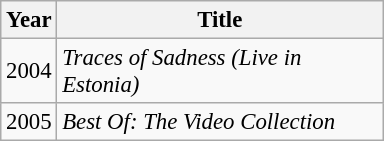<table class="wikitable" style="font-size: 95%;">
<tr>
<th width="20">Year</th>
<th width="210">Title</th>
</tr>
<tr>
<td>2004</td>
<td><em>Traces of Sadness (Live in Estonia)</em></td>
</tr>
<tr>
<td>2005</td>
<td><em>Best Of: The Video Collection</em></td>
</tr>
</table>
